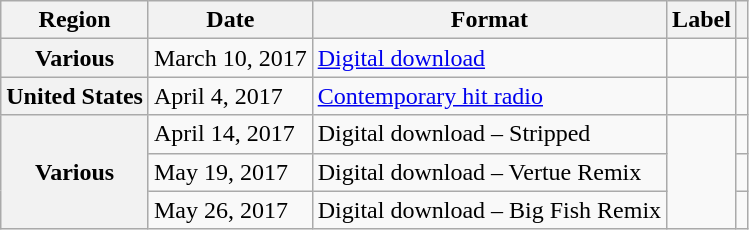<table class="wikitable plainrowheaders">
<tr>
<th scope="col">Region</th>
<th scope="col">Date</th>
<th scope="col">Format</th>
<th scope="col">Label</th>
<th scope="col"></th>
</tr>
<tr>
<th scope="row">Various</th>
<td>March 10, 2017</td>
<td><a href='#'>Digital download</a></td>
<td></td>
<td align="center"></td>
</tr>
<tr>
<th scope="row">United States</th>
<td>April 4, 2017</td>
<td><a href='#'>Contemporary hit radio</a></td>
<td></td>
<td align="center"></td>
</tr>
<tr>
<th scope="row" rowspan="3">Various</th>
<td>April 14, 2017</td>
<td>Digital download – Stripped</td>
<td rowspan="3"></td>
<td align="center"></td>
</tr>
<tr>
<td>May 19, 2017</td>
<td>Digital download – Vertue Remix</td>
<td align="center"></td>
</tr>
<tr>
<td>May 26, 2017</td>
<td>Digital download – Big Fish Remix</td>
<td align="center"></td>
</tr>
</table>
